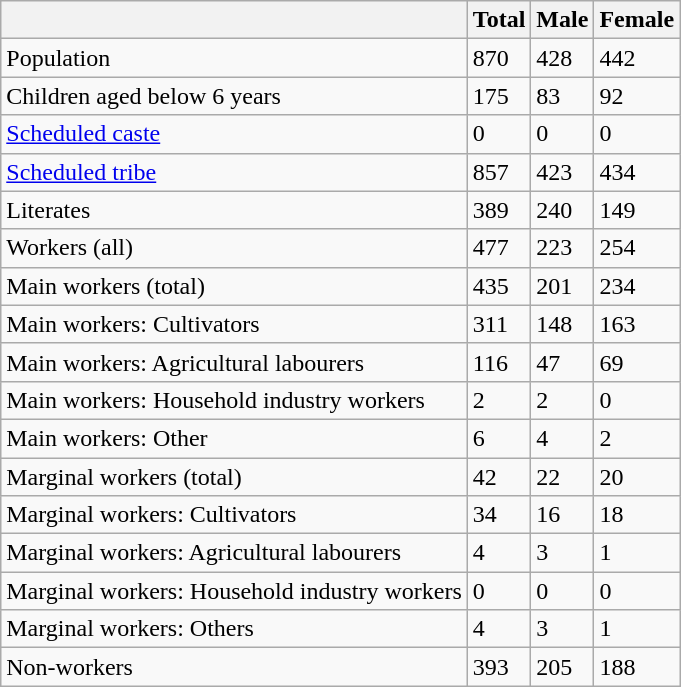<table class="wikitable sortable">
<tr>
<th></th>
<th>Total</th>
<th>Male</th>
<th>Female</th>
</tr>
<tr>
<td>Population</td>
<td>870</td>
<td>428</td>
<td>442</td>
</tr>
<tr>
<td>Children aged below 6 years</td>
<td>175</td>
<td>83</td>
<td>92</td>
</tr>
<tr>
<td><a href='#'>Scheduled caste</a></td>
<td>0</td>
<td>0</td>
<td>0</td>
</tr>
<tr>
<td><a href='#'>Scheduled tribe</a></td>
<td>857</td>
<td>423</td>
<td>434</td>
</tr>
<tr>
<td>Literates</td>
<td>389</td>
<td>240</td>
<td>149</td>
</tr>
<tr>
<td>Workers (all)</td>
<td>477</td>
<td>223</td>
<td>254</td>
</tr>
<tr>
<td>Main workers (total)</td>
<td>435</td>
<td>201</td>
<td>234</td>
</tr>
<tr>
<td>Main workers: Cultivators</td>
<td>311</td>
<td>148</td>
<td>163</td>
</tr>
<tr>
<td>Main workers: Agricultural labourers</td>
<td>116</td>
<td>47</td>
<td>69</td>
</tr>
<tr>
<td>Main workers: Household industry workers</td>
<td>2</td>
<td>2</td>
<td>0</td>
</tr>
<tr>
<td>Main workers: Other</td>
<td>6</td>
<td>4</td>
<td>2</td>
</tr>
<tr>
<td>Marginal workers (total)</td>
<td>42</td>
<td>22</td>
<td>20</td>
</tr>
<tr>
<td>Marginal workers: Cultivators</td>
<td>34</td>
<td>16</td>
<td>18</td>
</tr>
<tr>
<td>Marginal workers: Agricultural labourers</td>
<td>4</td>
<td>3</td>
<td>1</td>
</tr>
<tr>
<td>Marginal workers: Household industry workers</td>
<td>0</td>
<td>0</td>
<td>0</td>
</tr>
<tr>
<td>Marginal workers: Others</td>
<td>4</td>
<td>3</td>
<td>1</td>
</tr>
<tr>
<td>Non-workers</td>
<td>393</td>
<td>205</td>
<td>188</td>
</tr>
</table>
